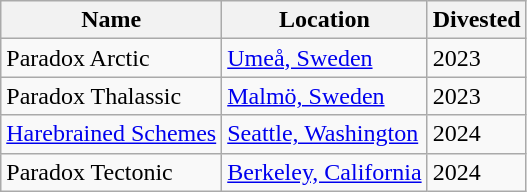<table class="wikitable sortable plainrowheaders">
<tr>
<th scope="col">Name</th>
<th scope="col">Location</th>
<th>Divested</th>
</tr>
<tr>
<td>Paradox Arctic</td>
<td><a href='#'>Umeå, Sweden</a></td>
<td>2023</td>
</tr>
<tr>
<td>Paradox Thalassic</td>
<td><a href='#'>Malmö, Sweden</a></td>
<td>2023</td>
</tr>
<tr>
<td><a href='#'>Harebrained Schemes</a></td>
<td><a href='#'>Seattle, Washington</a></td>
<td>2024</td>
</tr>
<tr>
<td>Paradox Tectonic</td>
<td><a href='#'>Berkeley, California</a></td>
<td>2024</td>
</tr>
</table>
